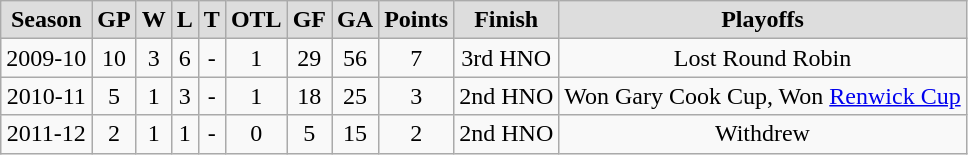<table class="wikitable">
<tr align="center"  bgcolor="#dddddd">
<td><strong>Season</strong></td>
<td><strong>GP </strong></td>
<td><strong> W </strong></td>
<td><strong> L </strong></td>
<td><strong> T </strong></td>
<td><strong>OTL</strong></td>
<td><strong>GF </strong></td>
<td><strong>GA </strong></td>
<td><strong>Points</strong></td>
<td><strong>Finish</strong></td>
<td><strong>Playoffs</strong></td>
</tr>
<tr align="center">
<td>2009-10</td>
<td>10</td>
<td>3</td>
<td>6</td>
<td>-</td>
<td>1</td>
<td>29</td>
<td>56</td>
<td>7</td>
<td>3rd HNO</td>
<td>Lost Round Robin</td>
</tr>
<tr align="center">
<td>2010-11</td>
<td>5</td>
<td>1</td>
<td>3</td>
<td>-</td>
<td>1</td>
<td>18</td>
<td>25</td>
<td>3</td>
<td>2nd HNO</td>
<td>Won Gary Cook Cup, Won <a href='#'>Renwick Cup</a></td>
</tr>
<tr align="center">
<td>2011-12</td>
<td>2</td>
<td>1</td>
<td>1</td>
<td>-</td>
<td>0</td>
<td>5</td>
<td>15</td>
<td>2</td>
<td>2nd HNO</td>
<td>Withdrew</td>
</tr>
</table>
